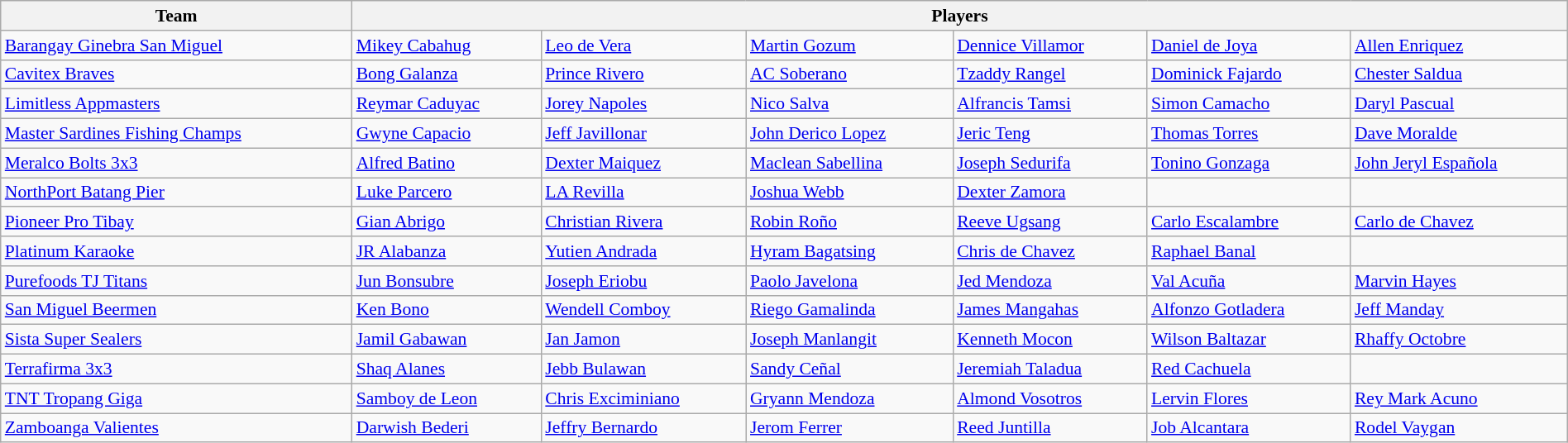<table class="wikitable" style="font-size:90%; width:100%">
<tr>
<th>Team</th>
<th colspan="6">Players</th>
</tr>
<tr>
<td><a href='#'>Barangay Ginebra San Miguel</a></td>
<td><a href='#'>Mikey Cabahug</a></td>
<td><a href='#'>Leo de Vera</a></td>
<td><a href='#'>Martin Gozum</a></td>
<td><a href='#'>Dennice Villamor</a></td>
<td><a href='#'>Daniel de Joya</a></td>
<td><a href='#'>Allen Enriquez</a></td>
</tr>
<tr>
<td><a href='#'>Cavitex Braves</a></td>
<td><a href='#'>Bong Galanza</a></td>
<td><a href='#'>Prince Rivero</a></td>
<td><a href='#'>AC Soberano</a></td>
<td><a href='#'>Tzaddy Rangel</a></td>
<td><a href='#'>Dominick Fajardo</a></td>
<td><a href='#'>Chester Saldua</a></td>
</tr>
<tr>
<td><a href='#'>Limitless Appmasters</a></td>
<td><a href='#'>Reymar Caduyac</a></td>
<td><a href='#'>Jorey Napoles</a></td>
<td><a href='#'>Nico Salva</a></td>
<td><a href='#'>Alfrancis Tamsi</a></td>
<td><a href='#'>Simon Camacho</a></td>
<td><a href='#'>Daryl Pascual</a></td>
</tr>
<tr>
<td><a href='#'>Master Sardines Fishing Champs</a></td>
<td><a href='#'>Gwyne Capacio</a></td>
<td><a href='#'>Jeff Javillonar</a></td>
<td><a href='#'>John Derico Lopez</a></td>
<td><a href='#'>Jeric Teng</a></td>
<td><a href='#'>Thomas Torres</a></td>
<td><a href='#'>Dave Moralde</a></td>
</tr>
<tr>
<td><a href='#'>Meralco Bolts 3x3</a></td>
<td><a href='#'>Alfred Batino</a></td>
<td><a href='#'>Dexter Maiquez</a></td>
<td><a href='#'>Maclean Sabellina</a></td>
<td><a href='#'>Joseph Sedurifa</a></td>
<td><a href='#'>Tonino Gonzaga</a></td>
<td><a href='#'>John Jeryl Española</a></td>
</tr>
<tr>
<td><a href='#'>NorthPort Batang Pier</a></td>
<td><a href='#'>Luke Parcero</a></td>
<td><a href='#'>LA Revilla</a></td>
<td><a href='#'>Joshua Webb</a></td>
<td><a href='#'>Dexter Zamora</a></td>
<td></td>
<td></td>
</tr>
<tr>
<td><a href='#'>Pioneer Pro Tibay</a></td>
<td><a href='#'>Gian Abrigo</a></td>
<td><a href='#'>Christian Rivera</a></td>
<td><a href='#'>Robin Roño</a></td>
<td><a href='#'>Reeve Ugsang</a></td>
<td><a href='#'>Carlo Escalambre</a></td>
<td><a href='#'>Carlo de Chavez</a></td>
</tr>
<tr>
<td><a href='#'>Platinum Karaoke</a></td>
<td><a href='#'>JR Alabanza</a></td>
<td><a href='#'>Yutien Andrada</a></td>
<td><a href='#'>Hyram Bagatsing</a></td>
<td><a href='#'>Chris de Chavez</a></td>
<td><a href='#'>Raphael Banal</a></td>
<td></td>
</tr>
<tr>
<td><a href='#'>Purefoods TJ Titans</a></td>
<td><a href='#'>Jun Bonsubre</a></td>
<td><a href='#'>Joseph Eriobu</a></td>
<td><a href='#'>Paolo Javelona</a></td>
<td><a href='#'>Jed Mendoza</a></td>
<td><a href='#'>Val Acuña</a></td>
<td><a href='#'>Marvin Hayes</a></td>
</tr>
<tr>
<td><a href='#'>San Miguel Beermen</a></td>
<td><a href='#'>Ken Bono</a></td>
<td><a href='#'>Wendell Comboy</a></td>
<td><a href='#'>Riego Gamalinda</a></td>
<td><a href='#'>James Mangahas</a></td>
<td><a href='#'>Alfonzo Gotladera</a></td>
<td><a href='#'>Jeff Manday</a></td>
</tr>
<tr>
<td><a href='#'>Sista Super Sealers</a></td>
<td><a href='#'>Jamil Gabawan</a></td>
<td><a href='#'>Jan Jamon</a></td>
<td><a href='#'>Joseph Manlangit</a></td>
<td><a href='#'>Kenneth Mocon</a></td>
<td><a href='#'>Wilson Baltazar</a></td>
<td><a href='#'>Rhaffy Octobre</a></td>
</tr>
<tr>
<td><a href='#'>Terrafirma 3x3</a></td>
<td><a href='#'>Shaq Alanes</a></td>
<td><a href='#'>Jebb Bulawan</a></td>
<td><a href='#'>Sandy Ceñal</a></td>
<td><a href='#'>Jeremiah Taladua</a></td>
<td><a href='#'>Red Cachuela</a></td>
<td></td>
</tr>
<tr>
<td><a href='#'>TNT Tropang Giga</a></td>
<td><a href='#'>Samboy de Leon</a></td>
<td><a href='#'>Chris Exciminiano</a></td>
<td><a href='#'>Gryann Mendoza</a></td>
<td><a href='#'>Almond Vosotros</a></td>
<td><a href='#'>Lervin Flores</a></td>
<td><a href='#'>Rey Mark Acuno</a></td>
</tr>
<tr>
<td><a href='#'>Zamboanga Valientes</a></td>
<td><a href='#'>Darwish Bederi</a></td>
<td><a href='#'>Jeffry Bernardo</a></td>
<td><a href='#'>Jerom Ferrer</a></td>
<td><a href='#'>Reed Juntilla</a></td>
<td><a href='#'>Job Alcantara</a></td>
<td><a href='#'>Rodel Vaygan</a></td>
</tr>
</table>
